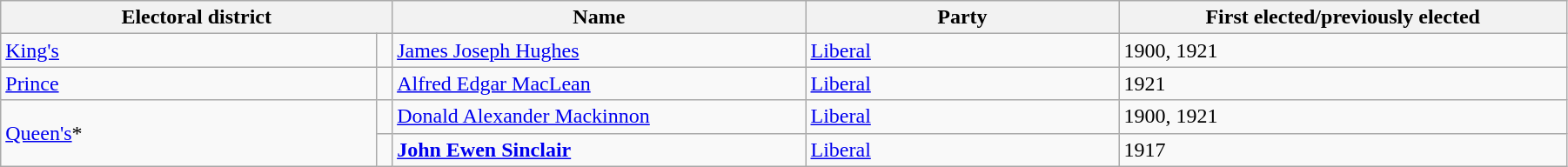<table class="wikitable" width=95%>
<tr>
<th colspan=2 width=25%>Electoral district</th>
<th>Name</th>
<th width=20%>Party</th>
<th>First elected/previously elected</th>
</tr>
<tr>
<td width=24%><a href='#'>King's</a></td>
<td></td>
<td><a href='#'>James Joseph Hughes</a></td>
<td><a href='#'>Liberal</a></td>
<td>1900, 1921</td>
</tr>
<tr>
<td><a href='#'>Prince</a></td>
<td></td>
<td><a href='#'>Alfred Edgar MacLean</a></td>
<td><a href='#'>Liberal</a></td>
<td>1921</td>
</tr>
<tr>
<td rowspan=2><a href='#'>Queen's</a>*</td>
<td></td>
<td><a href='#'>Donald Alexander Mackinnon</a></td>
<td><a href='#'>Liberal</a></td>
<td>1900, 1921</td>
</tr>
<tr>
<td></td>
<td><strong><a href='#'>John Ewen Sinclair</a></strong></td>
<td><a href='#'>Liberal</a></td>
<td>1917</td>
</tr>
</table>
